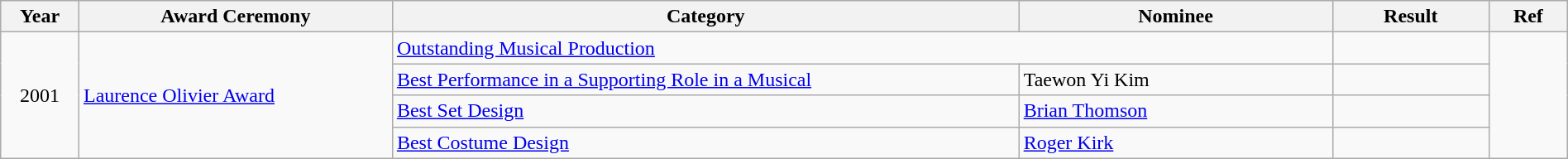<table class="wikitable" style="width: 100%;">
<tr>
<th width="5%">Year</th>
<th width="20%">Award Ceremony</th>
<th width="40%">Category</th>
<th width="20%">Nominee</th>
<th width="10%">Result</th>
<th width="5%">Ref</th>
</tr>
<tr>
<td rowspan="4" align="center">2001</td>
<td rowspan="4"><a href='#'>Laurence Olivier Award</a></td>
<td colspan="2"><a href='#'>Outstanding Musical Production</a></td>
<td></td>
<td rowspan="4" align="center"></td>
</tr>
<tr>
<td><a href='#'>Best Performance in a Supporting Role in a Musical</a></td>
<td>Taewon Yi Kim</td>
<td></td>
</tr>
<tr>
<td><a href='#'>Best Set Design</a></td>
<td><a href='#'>Brian Thomson</a></td>
<td></td>
</tr>
<tr>
<td><a href='#'>Best Costume Design</a></td>
<td><a href='#'>Roger Kirk</a></td>
<td></td>
</tr>
</table>
